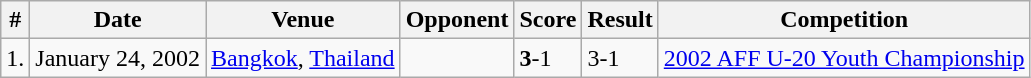<table class="wikitable">
<tr>
<th>#</th>
<th>Date</th>
<th>Venue</th>
<th>Opponent</th>
<th>Score</th>
<th>Result</th>
<th>Competition</th>
</tr>
<tr>
<td>1.</td>
<td>January 24, 2002</td>
<td><a href='#'>Bangkok</a>, <a href='#'>Thailand</a></td>
<td></td>
<td><strong>3</strong>-1</td>
<td>3-1</td>
<td><a href='#'>2002 AFF U-20 Youth Championship</a></td>
</tr>
</table>
